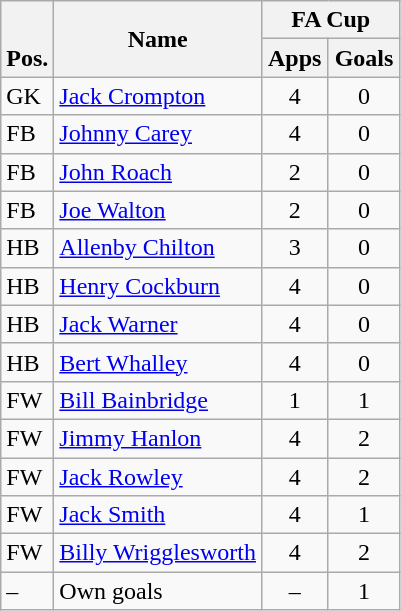<table class="wikitable" style="text-align:center">
<tr>
<th rowspan="2" valign="bottom">Pos.</th>
<th rowspan="2">Name</th>
<th colspan="2" width="85">FA Cup</th>
</tr>
<tr>
<th>Apps</th>
<th>Goals</th>
</tr>
<tr>
<td align="left">GK</td>
<td align="left"> <a href='#'>Jack Crompton</a></td>
<td>4</td>
<td>0</td>
</tr>
<tr>
<td align="left">FB</td>
<td align="left"> <a href='#'>Johnny Carey</a></td>
<td>4</td>
<td>0</td>
</tr>
<tr>
<td align="left">FB</td>
<td align="left"> <a href='#'>John Roach</a></td>
<td>2</td>
<td>0</td>
</tr>
<tr>
<td align="left">FB</td>
<td align="left"> <a href='#'>Joe Walton</a></td>
<td>2</td>
<td>0</td>
</tr>
<tr>
<td align="left">HB</td>
<td align="left"> <a href='#'>Allenby Chilton</a></td>
<td>3</td>
<td>0</td>
</tr>
<tr>
<td align="left">HB</td>
<td align="left"> <a href='#'>Henry Cockburn</a></td>
<td>4</td>
<td>0</td>
</tr>
<tr>
<td align="left">HB</td>
<td align="left"> <a href='#'>Jack Warner</a></td>
<td>4</td>
<td>0</td>
</tr>
<tr>
<td align="left">HB</td>
<td align="left"> <a href='#'>Bert Whalley</a></td>
<td>4</td>
<td>0</td>
</tr>
<tr>
<td align="left">FW</td>
<td align="left"> <a href='#'>Bill Bainbridge</a></td>
<td>1</td>
<td>1</td>
</tr>
<tr>
<td align="left">FW</td>
<td align="left"> <a href='#'>Jimmy Hanlon</a></td>
<td>4</td>
<td>2</td>
</tr>
<tr>
<td align="left">FW</td>
<td align="left"> <a href='#'>Jack Rowley</a></td>
<td>4</td>
<td>2</td>
</tr>
<tr>
<td align="left">FW</td>
<td align="left"> <a href='#'>Jack Smith</a></td>
<td>4</td>
<td>1</td>
</tr>
<tr>
<td align="left">FW</td>
<td align="left"> <a href='#'>Billy Wrigglesworth</a></td>
<td>4</td>
<td>2</td>
</tr>
<tr>
<td align="left">–</td>
<td align="left">Own goals</td>
<td>–</td>
<td>1</td>
</tr>
</table>
